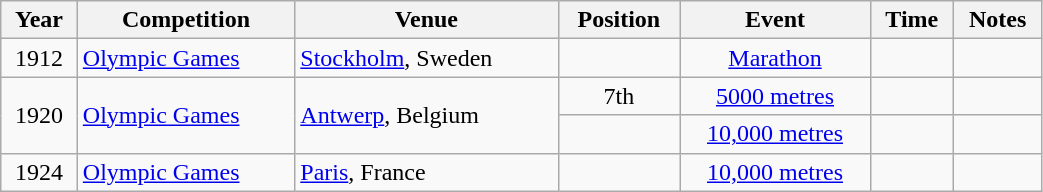<table class="wikitable" width=55% style="font-size:100%; text-align:center;">
<tr>
<th>Year</th>
<th>Competition</th>
<th>Venue</th>
<th>Position</th>
<th>Event</th>
<th>Time</th>
<th>Notes</th>
</tr>
<tr>
<td rowspan=1>1912</td>
<td rowspan=1 align=left><a href='#'>Olympic Games</a></td>
<td rowspan=1 align=left><a href='#'>Stockholm</a>, Sweden</td>
<td></td>
<td><a href='#'>Marathon</a></td>
<td></td>
<td></td>
</tr>
<tr>
<td rowspan=2>1920</td>
<td rowspan=2 align=left><a href='#'>Olympic Games</a></td>
<td rowspan=2 align=left><a href='#'>Antwerp</a>, Belgium</td>
<td>7th</td>
<td><a href='#'>5000 metres</a></td>
<td></td>
<td></td>
</tr>
<tr>
<td></td>
<td><a href='#'>10,000 metres</a></td>
<td></td>
<td></td>
</tr>
<tr>
<td rowspan=1>1924</td>
<td rowspan=1 align=left><a href='#'>Olympic Games</a></td>
<td rowspan=1 align=left><a href='#'>Paris</a>, France</td>
<td></td>
<td><a href='#'>10,000 metres</a></td>
<td></td>
<td></td>
</tr>
</table>
